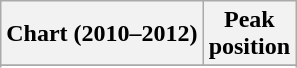<table class="wikitable sortable">
<tr>
<th>Chart (2010–2012)</th>
<th>Peak<br>position</th>
</tr>
<tr>
</tr>
<tr>
</tr>
<tr>
</tr>
<tr>
</tr>
</table>
